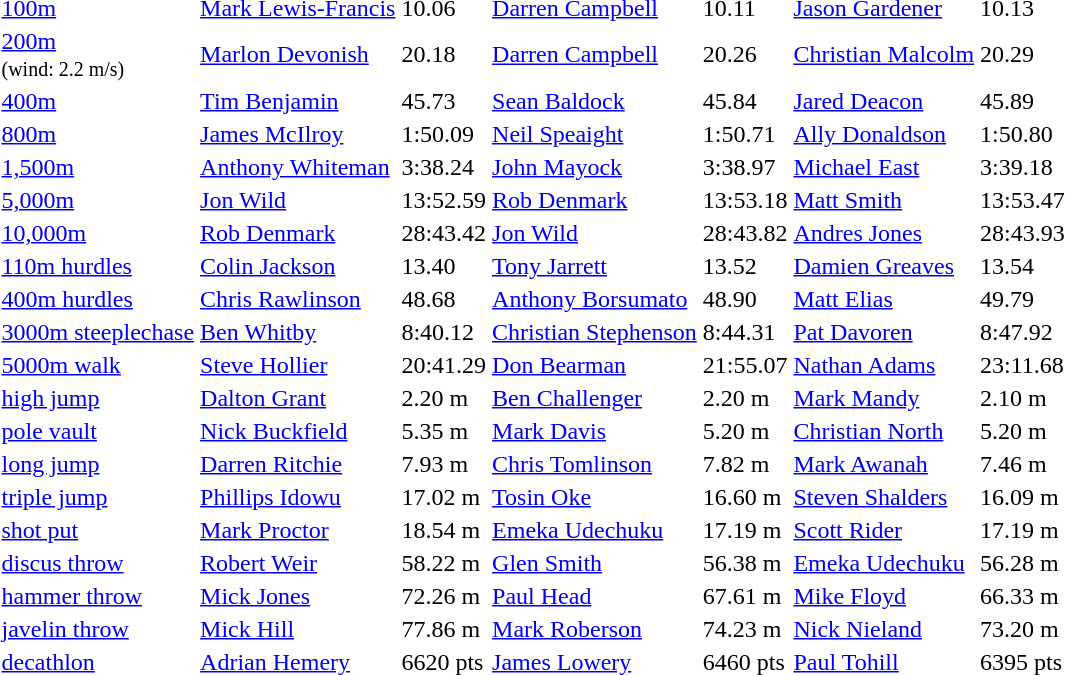<table>
<tr>
<td><a href='#'>100m</a></td>
<td><a href='#'>Mark Lewis-Francis</a></td>
<td>10.06</td>
<td><a href='#'>Darren Campbell</a></td>
<td>10.11</td>
<td><a href='#'>Jason Gardener</a></td>
<td>10.13</td>
</tr>
<tr>
<td><a href='#'>200m</a><br><small>(wind: 2.2 m/s)</small></td>
<td><a href='#'>Marlon Devonish</a></td>
<td>20.18 </td>
<td><a href='#'>Darren Campbell</a></td>
<td>20.26 </td>
<td> <a href='#'>Christian Malcolm</a></td>
<td>20.29 </td>
</tr>
<tr>
<td><a href='#'>400m</a></td>
<td> <a href='#'>Tim Benjamin</a></td>
<td>45.73</td>
<td><a href='#'>Sean Baldock</a></td>
<td>45.84</td>
<td><a href='#'>Jared Deacon</a></td>
<td>45.89</td>
</tr>
<tr>
<td><a href='#'>800m</a></td>
<td><a href='#'>James McIlroy</a></td>
<td>1:50.09</td>
<td><a href='#'>Neil Speaight</a></td>
<td>1:50.71</td>
<td> <a href='#'>Ally Donaldson</a></td>
<td>1:50.80</td>
</tr>
<tr>
<td><a href='#'>1,500m</a></td>
<td><a href='#'>Anthony Whiteman</a></td>
<td>3:38.24</td>
<td><a href='#'>John Mayock</a></td>
<td>3:38.97</td>
<td><a href='#'>Michael East</a></td>
<td>3:39.18</td>
</tr>
<tr>
<td><a href='#'>5,000m</a></td>
<td><a href='#'>Jon Wild</a></td>
<td>13:52.59</td>
<td><a href='#'>Rob Denmark</a></td>
<td>13:53.18</td>
<td><a href='#'>Matt Smith</a></td>
<td>13:53.47</td>
</tr>
<tr>
<td><a href='#'>10,000m</a></td>
<td><a href='#'>Rob Denmark</a></td>
<td>28:43.42</td>
<td><a href='#'>Jon Wild</a></td>
<td>28:43.82</td>
<td> <a href='#'>Andres Jones</a></td>
<td>28:43.93</td>
</tr>
<tr>
<td><a href='#'>110m hurdles</a></td>
<td> <a href='#'>Colin Jackson</a></td>
<td>13.40</td>
<td><a href='#'>Tony Jarrett</a></td>
<td>13.52</td>
<td><a href='#'>Damien Greaves</a></td>
<td>13.54</td>
</tr>
<tr>
<td><a href='#'>400m hurdles</a></td>
<td><a href='#'>Chris Rawlinson</a></td>
<td>48.68</td>
<td><a href='#'>Anthony Borsumato</a></td>
<td>48.90</td>
<td> <a href='#'>Matt Elias</a></td>
<td>49.79</td>
</tr>
<tr>
<td><a href='#'>3000m steeplechase</a></td>
<td><a href='#'>Ben Whitby</a></td>
<td>8:40.12</td>
<td><a href='#'>Christian Stephenson</a></td>
<td>8:44.31</td>
<td><a href='#'>Pat Davoren</a></td>
<td>8:47.92</td>
</tr>
<tr>
<td><a href='#'>5000m walk</a></td>
<td><a href='#'>Steve Hollier</a></td>
<td>20:41.29</td>
<td><a href='#'>Don Bearman</a></td>
<td>21:55.07</td>
<td><a href='#'>Nathan Adams</a></td>
<td>23:11.68</td>
</tr>
<tr>
<td><a href='#'>high jump</a></td>
<td><a href='#'>Dalton Grant</a></td>
<td>2.20 m</td>
<td><a href='#'>Ben Challenger</a></td>
<td>2.20 m</td>
<td> <a href='#'>Mark Mandy</a></td>
<td>2.10 m</td>
</tr>
<tr>
<td><a href='#'>pole vault</a></td>
<td><a href='#'>Nick Buckfield</a></td>
<td>5.35 m</td>
<td><a href='#'>Mark Davis</a></td>
<td>5.20 m</td>
<td><a href='#'>Christian North</a></td>
<td>5.20 m</td>
</tr>
<tr>
<td><a href='#'>long jump</a></td>
<td> <a href='#'>Darren Ritchie</a></td>
<td>7.93 m</td>
<td><a href='#'>Chris Tomlinson</a></td>
<td>7.82 m</td>
<td><a href='#'>Mark Awanah</a></td>
<td>7.46 m</td>
</tr>
<tr>
<td><a href='#'>triple jump</a></td>
<td><a href='#'>Phillips Idowu</a></td>
<td>17.02 m</td>
<td><a href='#'>Tosin Oke</a></td>
<td>16.60 m</td>
<td> <a href='#'>Steven Shalders</a></td>
<td>16.09 m</td>
</tr>
<tr>
<td><a href='#'>shot put</a></td>
<td><a href='#'>Mark Proctor</a></td>
<td>18.54 m</td>
<td><a href='#'>Emeka Udechuku</a></td>
<td>17.19 m</td>
<td><a href='#'>Scott Rider</a></td>
<td>17.19 m</td>
</tr>
<tr>
<td><a href='#'>discus throw</a></td>
<td><a href='#'>Robert Weir</a></td>
<td>58.22 m</td>
<td><a href='#'>Glen Smith</a></td>
<td>56.38 m</td>
<td><a href='#'>Emeka Udechuku</a></td>
<td>56.28 m</td>
</tr>
<tr>
<td><a href='#'>hammer throw</a></td>
<td><a href='#'>Mick Jones</a></td>
<td>72.26 m</td>
<td><a href='#'>Paul Head</a></td>
<td>67.61 m</td>
<td><a href='#'>Mike Floyd</a></td>
<td>66.33 m</td>
</tr>
<tr>
<td><a href='#'>javelin throw</a></td>
<td><a href='#'>Mick Hill</a></td>
<td>77.86 m</td>
<td><a href='#'>Mark Roberson</a></td>
<td>74.23 m</td>
<td><a href='#'>Nick Nieland</a></td>
<td>73.20 m</td>
</tr>
<tr>
<td><a href='#'>decathlon</a></td>
<td><a href='#'>Adrian Hemery</a></td>
<td>6620 pts</td>
<td><a href='#'>James Lowery</a></td>
<td>6460 pts</td>
<td><a href='#'>Paul Tohill</a></td>
<td>6395 pts</td>
</tr>
</table>
